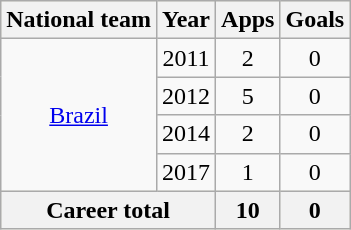<table class="wikitable" style="text-align:center">
<tr style="background:beige">
<th>National team</th>
<th>Year</th>
<th>Apps</th>
<th>Goals</th>
</tr>
<tr>
<td rowspan="4"><a href='#'>Brazil</a></td>
<td>2011</td>
<td>2</td>
<td>0</td>
</tr>
<tr>
<td>2012</td>
<td>5</td>
<td>0</td>
</tr>
<tr>
<td>2014</td>
<td>2</td>
<td>0</td>
</tr>
<tr>
<td>2017</td>
<td>1</td>
<td>0</td>
</tr>
<tr style="background:beige">
<th colspan="2">Career total</th>
<th>10</th>
<th>0</th>
</tr>
</table>
